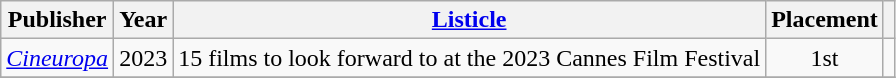<table class="wikitable plainrowheaders">
<tr>
<th scope="col">Publisher</th>
<th scope="col">Year</th>
<th scope="col"><a href='#'>Listicle</a></th>
<th scope="col">Placement</th>
<th scope="col"></th>
</tr>
<tr>
<td><em><a href='#'>Cineuropa</a></em></td>
<td>2023</td>
<td>15 films to look forward to at the 2023 Cannes Film Festival</td>
<td style="text-align:center;">1st</td>
<td style="text-align:center;"></td>
</tr>
<tr>
</tr>
</table>
